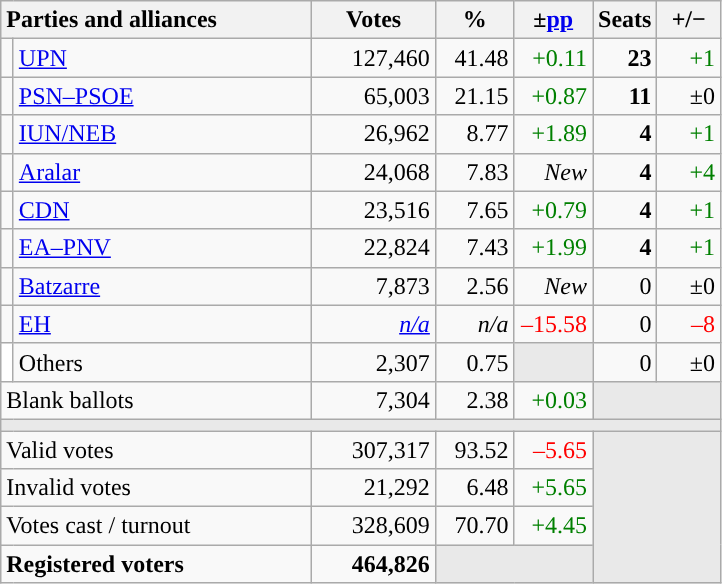<table class="wikitable" style="text-align:right;">
<tr>
<th style="text-align:left;" colspan="2" width="200">Parties and alliances</th>
<th width="75">Votes</th>
<th width="45">%</th>
<th width="45">±<a href='#'>pp</a></th>
<th width="35">Seats</th>
<th width="35">+/−</th>
</tr>
<tr>
<td width="1" style="color:inherit;background:"></td>
<td align="left"><a href='#'>UPN</a></td>
<td>127,460</td>
<td>41.48</td>
<td style="color:green;">+0.11</td>
<td><strong>23</strong></td>
<td style="color:green;">+1</td>
</tr>
<tr>
<td style="color:inherit;background:"></td>
<td align="left"><a href='#'>PSN–PSOE</a></td>
<td>65,003</td>
<td>21.15</td>
<td style="color:green;">+0.87</td>
<td><strong>11</strong></td>
<td>±0</td>
</tr>
<tr>
<td style="color:inherit;background:"></td>
<td align="left"><a href='#'>IUN/NEB</a></td>
<td>26,962</td>
<td>8.77</td>
<td style="color:green;">+1.89</td>
<td><strong>4</strong></td>
<td style="color:green;">+1</td>
</tr>
<tr>
<td style="color:inherit;background:"></td>
<td align="left"><a href='#'>Aralar</a></td>
<td>24,068</td>
<td>7.83</td>
<td><em>New</em></td>
<td><strong>4</strong></td>
<td style="color:green;">+4</td>
</tr>
<tr>
<td style="color:inherit;background:"></td>
<td align="left"><a href='#'>CDN</a></td>
<td>23,516</td>
<td>7.65</td>
<td style="color:green;">+0.79</td>
<td><strong>4</strong></td>
<td style="color:green;">+1</td>
</tr>
<tr>
<td style="color:inherit;background:"></td>
<td align="left"><a href='#'>EA–PNV</a></td>
<td>22,824</td>
<td>7.43</td>
<td style="color:green;">+1.99</td>
<td><strong>4</strong></td>
<td style="color:green;">+1</td>
</tr>
<tr>
<td style="color:inherit;background:"></td>
<td align="left"><a href='#'>Batzarre</a></td>
<td>7,873</td>
<td>2.56</td>
<td><em>New</em></td>
<td>0</td>
<td>±0</td>
</tr>
<tr>
<td style="color:inherit;background:"></td>
<td align="left"><a href='#'>EH</a></td>
<td><em><a href='#'>n/a</a></em></td>
<td><em>n/a</em></td>
<td style="color:red;">–15.58</td>
<td>0</td>
<td style="color:red;">–8</td>
</tr>
<tr>
<td bgcolor="white"></td>
<td align="left">Others</td>
<td>2,307</td>
<td>0.75</td>
<td bgcolor="#E9E9E9"></td>
<td>0</td>
<td>±0</td>
</tr>
<tr>
<td align="left" colspan="2">Blank ballots</td>
<td>7,304</td>
<td>2.38</td>
<td style="color:green;">+0.03</td>
<td bgcolor="#E9E9E9" colspan="2"></td>
</tr>
<tr>
<td colspan="7" bgcolor="#E9E9E9"></td>
</tr>
<tr>
<td align="left" colspan="2">Valid votes</td>
<td>307,317</td>
<td>93.52</td>
<td style="color:red;">–5.65</td>
<td bgcolor="#E9E9E9" colspan="2" rowspan="4"></td>
</tr>
<tr>
<td align="left" colspan="2">Invalid votes</td>
<td>21,292</td>
<td>6.48</td>
<td style="color:green;">+5.65</td>
</tr>
<tr>
<td align="left" colspan="2">Votes cast / turnout</td>
<td>328,609</td>
<td>70.70</td>
<td style="color:green;">+4.45</td>
</tr>
<tr style="font-weight:bold;">
<td align="left" colspan="2">Registered voters</td>
<td>464,826</td>
<td bgcolor="#E9E9E9" colspan="2"></td>
</tr>
</table>
